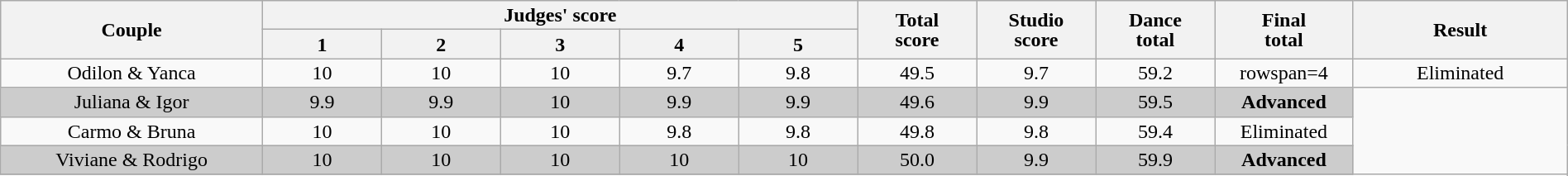<table class="wikitable" style="font-size:100%; line-height:16px; text-align:center" width="100%">
<tr>
<th rowspan=2 width="11.0%">Couple</th>
<th colspan=5 width="25.0%">Judges' score</th>
<th rowspan=2 width="05.0%">Total<br>score</th>
<th rowspan=2 width="05.0%">Studio<br>score</th>
<th rowspan=2 width="05.0%">Dance<br>total</th>
<th rowspan=2 width="05.0%">Final<br>total</th>
<th rowspan=2 width="09.0%">Result</th>
</tr>
<tr>
<th width="05.0%">1</th>
<th width="05.0%">2</th>
<th width="05.0%">3</th>
<th width="05.0%">4</th>
<th width="05.0%">5</th>
</tr>
<tr>
<td>Odilon & Yanca</td>
<td>10</td>
<td>10</td>
<td>10</td>
<td>9.7</td>
<td>9.8</td>
<td>49.5</td>
<td>9.7</td>
<td>59.2</td>
<td>rowspan=4 </td>
<td>Eliminated</td>
</tr>
<tr bgcolor=CCCCCC>
<td>Juliana & Igor</td>
<td>9.9</td>
<td>9.9</td>
<td>10</td>
<td>9.9</td>
<td>9.9</td>
<td>49.6</td>
<td>9.9</td>
<td>59.5</td>
<td><strong>Advanced</strong></td>
</tr>
<tr>
<td>Carmo & Bruna</td>
<td>10</td>
<td>10</td>
<td>10</td>
<td>9.8</td>
<td>9.8</td>
<td>49.8</td>
<td>9.8</td>
<td>59.4</td>
<td>Eliminated</td>
</tr>
<tr bgcolor=CCCCCC>
<td>Viviane & Rodrigo</td>
<td>10</td>
<td>10</td>
<td>10</td>
<td>10</td>
<td>10</td>
<td>50.0</td>
<td>9.9</td>
<td>59.9</td>
<td><strong>Advanced</strong></td>
</tr>
<tr>
</tr>
</table>
